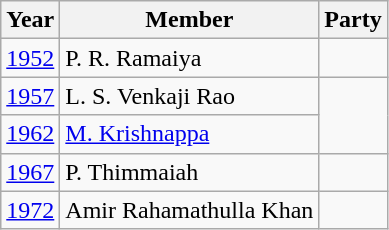<table class="wikitable sortable">
<tr>
<th>Year</th>
<th>Member</th>
<th colspan="2">Party</th>
</tr>
<tr>
<td><a href='#'>1952</a></td>
<td>P. R. Ramaiya</td>
<td></td>
</tr>
<tr>
<td><a href='#'>1957</a></td>
<td>L. S. Venkaji Rao</td>
</tr>
<tr>
<td><a href='#'>1962</a></td>
<td><a href='#'>M. Krishnappa</a></td>
</tr>
<tr>
<td><a href='#'>1967</a></td>
<td>P. Thimmaiah</td>
<td></td>
</tr>
<tr>
<td><a href='#'>1972</a></td>
<td>Amir Rahamathulla Khan</td>
<td></td>
</tr>
</table>
